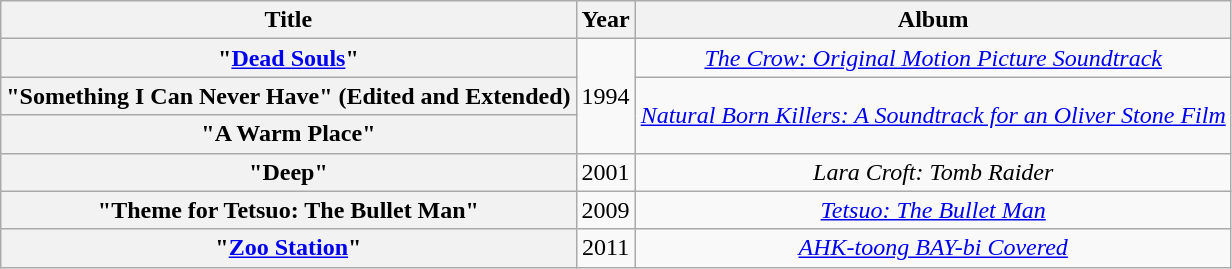<table class="wikitable plainrowheaders" style="text-align:center;">
<tr>
<th scope="col">Title</th>
<th scope="col" style="width:1em;">Year</th>
<th scope="col">Album</th>
</tr>
<tr>
<th scope="row">"<a href='#'>Dead Souls</a>"</th>
<td rowspan="3">1994</td>
<td><em><a href='#'>The Crow: Original Motion Picture Soundtrack</a></em></td>
</tr>
<tr>
<th scope="row">"Something I Can Never Have" (Edited and Extended)</th>
<td rowspan="2"><em><a href='#'>Natural Born Killers: A Soundtrack for an Oliver Stone Film</a></em></td>
</tr>
<tr>
<th scope="row">"A Warm Place"</th>
</tr>
<tr>
<th scope="row">"Deep"</th>
<td>2001</td>
<td><em>Lara Croft: Tomb Raider</em></td>
</tr>
<tr>
<th scope="row">"Theme for Tetsuo: The Bullet Man"</th>
<td>2009</td>
<td><em><a href='#'>Tetsuo: The Bullet Man</a></em></td>
</tr>
<tr>
<th scope="row">"<a href='#'>Zoo Station</a>"</th>
<td>2011</td>
<td><em><a href='#'>AHK-toong BAY-bi Covered</a></em></td>
</tr>
</table>
